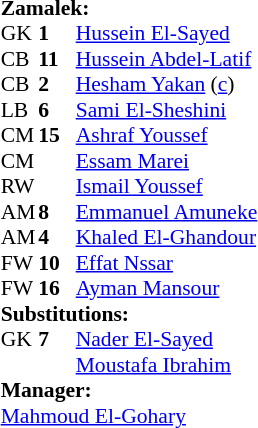<table style="font-size: 90%" cellspacing="0" cellpadding="0" align=center>
<tr>
<td colspan=4><strong>Zamalek:</strong></td>
</tr>
<tr>
<th width=25></th>
<th width=25></th>
</tr>
<tr>
<td>GK</td>
<td><strong>1</strong></td>
<td> <a href='#'>Hussein El-Sayed</a> </td>
</tr>
<tr>
<td>CB</td>
<td><strong>11</strong></td>
<td> <a href='#'>Hussein Abdel-Latif</a></td>
</tr>
<tr>
<td>CB</td>
<td><strong>2</strong></td>
<td> <a href='#'>Hesham Yakan</a> (<a href='#'>c</a>)</td>
</tr>
<tr>
<td>LB</td>
<td><strong>6</strong></td>
<td> <a href='#'>Sami El-Sheshini</a></td>
</tr>
<tr>
<td>CM</td>
<td><strong>15</strong></td>
<td> <a href='#'>Ashraf Youssef</a></td>
</tr>
<tr>
<td>CM</td>
<td><strong> </strong></td>
<td> <a href='#'>Essam Marei</a> </td>
</tr>
<tr>
<td>RW</td>
<td><strong></strong></td>
<td> <a href='#'>Ismail Youssef</a></td>
</tr>
<tr>
<td>AM</td>
<td><strong>8</strong></td>
<td> <a href='#'>Emmanuel Amuneke</a></td>
</tr>
<tr>
<td>AM</td>
<td><strong>4</strong></td>
<td> <a href='#'>Khaled El-Ghandour</a></td>
</tr>
<tr>
<td>FW</td>
<td><strong>10</strong></td>
<td> <a href='#'>Effat Nssar</a></td>
<td></td>
<td></td>
</tr>
<tr>
<td>FW</td>
<td><strong>16</strong></td>
<td> <a href='#'>Ayman Mansour</a></td>
</tr>
<tr>
<td colspan=3><strong>Substitutions:</strong></td>
</tr>
<tr>
<td>GK</td>
<td><strong>7</strong></td>
<td> <a href='#'>Nader El-Sayed</a></td>
<td></td>
<td></td>
</tr>
<tr>
<td></td>
<td><strong> </strong></td>
<td> <a href='#'>Moustafa Ibrahim</a></td>
<td></td>
<td></td>
</tr>
<tr>
<td colspan=3><strong>Manager:</strong></td>
</tr>
<tr>
<td colspan=3> <a href='#'>Mahmoud El-Gohary</a></td>
</tr>
<tr>
<td colspan=4></td>
</tr>
</table>
